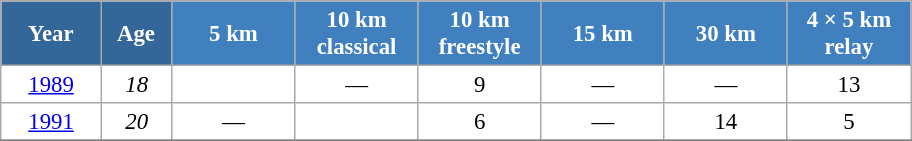<table class="wikitable" style="font-size:95%; text-align:center; border:grey solid 1px; border-collapse:collapse; background:#ffffff;">
<tr>
<th style="background-color:#369; color:white; width:60px;"> Year </th>
<th style="background-color:#369; color:white; width:40px;"> Age </th>
<th style="background-color:#4180be; color:white; width:75px;"> 5 km </th>
<th style="background-color:#4180be; color:white; width:75px;"> 10 km <br> classical </th>
<th style="background-color:#4180be; color:white; width:75px;"> 10 km <br> freestyle </th>
<th style="background-color:#4180be; color:white; width:75px;"> 15 km </th>
<th style="background-color:#4180be; color:white; width:75px;"> 30 km </th>
<th style="background-color:#4180be; color:white; width:75px;"> 4 × 5 km <br> relay </th>
</tr>
<tr>
<td><a href='#'>1989</a></td>
<td><em>18</em></td>
<td></td>
<td>—</td>
<td>9</td>
<td>—</td>
<td>—</td>
<td>13</td>
</tr>
<tr>
<td><a href='#'>1991</a></td>
<td><em>20</em></td>
<td>—</td>
<td></td>
<td>6</td>
<td>—</td>
<td>14</td>
<td>5</td>
</tr>
<tr>
</tr>
</table>
